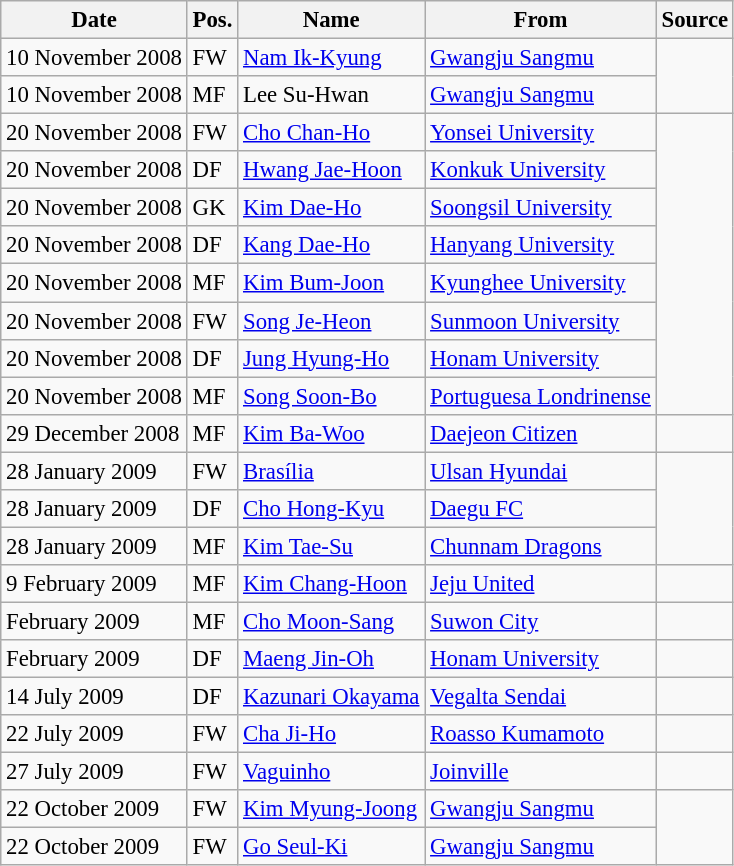<table class="wikitable" style="font-size: 95%;">
<tr>
<th>Date</th>
<th>Pos.</th>
<th>Name</th>
<th>From</th>
<th>Source</th>
</tr>
<tr>
<td>10 November 2008</td>
<td>FW</td>
<td> <a href='#'>Nam Ik-Kyung</a></td>
<td> <a href='#'>Gwangju Sangmu</a></td>
<td rowspan=2> </td>
</tr>
<tr>
<td>10 November 2008</td>
<td>MF</td>
<td> Lee Su-Hwan</td>
<td> <a href='#'>Gwangju Sangmu</a></td>
</tr>
<tr>
<td>20 November 2008</td>
<td>FW</td>
<td> <a href='#'>Cho Chan-Ho</a></td>
<td> <a href='#'>Yonsei University</a></td>
<td rowspan=8> </td>
</tr>
<tr>
<td>20 November 2008</td>
<td>DF</td>
<td> <a href='#'>Hwang Jae-Hoon</a></td>
<td> <a href='#'>Konkuk University</a></td>
</tr>
<tr>
<td>20 November 2008</td>
<td>GK</td>
<td> <a href='#'>Kim Dae-Ho</a></td>
<td> <a href='#'>Soongsil University</a></td>
</tr>
<tr>
<td>20 November 2008</td>
<td>DF</td>
<td> <a href='#'>Kang Dae-Ho</a></td>
<td> <a href='#'>Hanyang University</a></td>
</tr>
<tr>
<td>20 November 2008</td>
<td>MF</td>
<td> <a href='#'>Kim Bum-Joon</a></td>
<td> <a href='#'>Kyunghee University</a></td>
</tr>
<tr>
<td>20 November 2008</td>
<td>FW</td>
<td> <a href='#'>Song Je-Heon</a></td>
<td> <a href='#'>Sunmoon University</a></td>
</tr>
<tr>
<td>20 November 2008</td>
<td>DF</td>
<td> <a href='#'>Jung Hyung-Ho</a></td>
<td> <a href='#'>Honam University</a></td>
</tr>
<tr>
<td>20 November 2008</td>
<td>MF</td>
<td> <a href='#'>Song Soon-Bo</a></td>
<td> <a href='#'>Portuguesa Londrinense</a></td>
</tr>
<tr>
<td>29 December 2008</td>
<td>MF</td>
<td> <a href='#'>Kim Ba-Woo</a></td>
<td> <a href='#'>Daejeon Citizen</a></td>
<td> </td>
</tr>
<tr>
<td>28 January 2009</td>
<td>FW</td>
<td> <a href='#'>Brasília</a></td>
<td> <a href='#'>Ulsan Hyundai</a></td>
<td rowspan=3> </td>
</tr>
<tr>
<td>28 January 2009</td>
<td>DF</td>
<td> <a href='#'>Cho Hong-Kyu</a></td>
<td> <a href='#'>Daegu FC</a></td>
</tr>
<tr>
<td>28 January 2009</td>
<td>MF</td>
<td> <a href='#'>Kim Tae-Su</a></td>
<td> <a href='#'>Chunnam Dragons</a></td>
</tr>
<tr>
<td>9 February 2009</td>
<td>MF</td>
<td> <a href='#'>Kim Chang-Hoon</a></td>
<td> <a href='#'>Jeju United</a></td>
<td> </td>
</tr>
<tr>
<td>February 2009</td>
<td>MF</td>
<td> <a href='#'>Cho Moon-Sang</a></td>
<td> <a href='#'>Suwon City</a></td>
<td></td>
</tr>
<tr>
<td>February 2009</td>
<td>DF</td>
<td> <a href='#'>Maeng Jin-Oh</a></td>
<td> <a href='#'>Honam University</a></td>
<td></td>
</tr>
<tr>
<td>14 July 2009</td>
<td>DF</td>
<td> <a href='#'>Kazunari Okayama</a></td>
<td> <a href='#'>Vegalta Sendai</a></td>
<td></td>
</tr>
<tr>
<td>22 July 2009</td>
<td>FW</td>
<td> <a href='#'>Cha Ji-Ho</a></td>
<td> <a href='#'>Roasso Kumamoto</a></td>
<td> </td>
</tr>
<tr>
<td>27 July 2009</td>
<td>FW</td>
<td> <a href='#'>Vaguinho</a></td>
<td> <a href='#'>Joinville</a></td>
<td> </td>
</tr>
<tr>
<td>22 October 2009</td>
<td>FW</td>
<td> <a href='#'>Kim Myung-Joong</a></td>
<td> <a href='#'>Gwangju Sangmu</a></td>
<td rowspan=2> </td>
</tr>
<tr>
<td>22 October 2009</td>
<td>FW</td>
<td> <a href='#'>Go Seul-Ki</a></td>
<td> <a href='#'>Gwangju Sangmu</a></td>
</tr>
</table>
